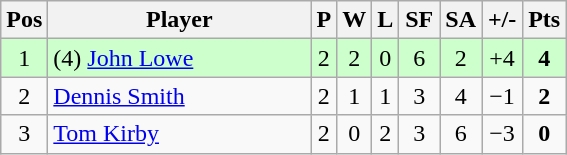<table class="wikitable" style="text-align:center; margin: 1em auto 1em auto, align:left">
<tr>
<th width=20>Pos</th>
<th width=168>Player</th>
<th width=3>P</th>
<th width=3>W</th>
<th width=3>L</th>
<th width=20>SF</th>
<th width=20>SA</th>
<th width=20>+/-</th>
<th width=20>Pts</th>
</tr>
<tr align=center style="background: #ccffcc;">
<td>1</td>
<td align="left"> (4) <a href='#'>John Lowe</a></td>
<td>2</td>
<td>2</td>
<td>0</td>
<td>6</td>
<td>2</td>
<td>+4</td>
<td><strong>4</strong></td>
</tr>
<tr align=center>
<td>2</td>
<td align="left"> <a href='#'>Dennis Smith</a></td>
<td>2</td>
<td>1</td>
<td>1</td>
<td>3</td>
<td>4</td>
<td>−1</td>
<td><strong>2</strong></td>
</tr>
<tr align=center>
<td>3</td>
<td align="left"> <a href='#'>Tom Kirby</a></td>
<td>2</td>
<td>0</td>
<td>2</td>
<td>3</td>
<td>6</td>
<td>−3</td>
<td><strong>0</strong></td>
</tr>
</table>
